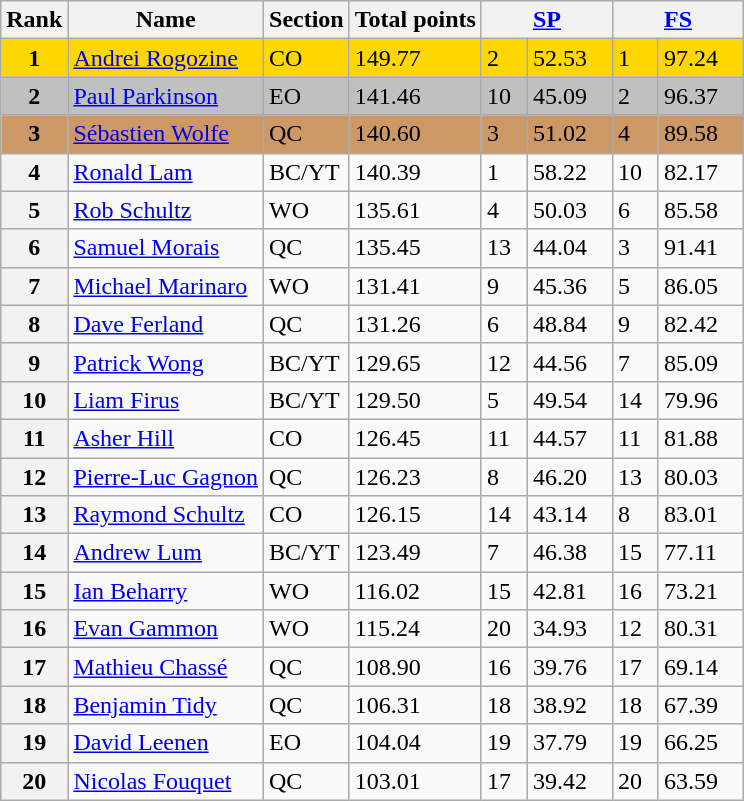<table class="wikitable sortable">
<tr>
<th>Rank</th>
<th>Name</th>
<th>Section</th>
<th>Total points</th>
<th colspan="2" width="80px"><a href='#'>SP</a></th>
<th colspan="2" width="80px"><a href='#'>FS</a></th>
</tr>
<tr bgcolor="gold">
<td align="center"><strong>1</strong></td>
<td><a href='#'>Andrei Rogozine</a></td>
<td>CO</td>
<td>149.77</td>
<td>2</td>
<td>52.53</td>
<td>1</td>
<td>97.24</td>
</tr>
<tr bgcolor="silver">
<td align="center"><strong>2</strong></td>
<td><a href='#'>Paul Parkinson</a></td>
<td>EO</td>
<td>141.46</td>
<td>10</td>
<td>45.09</td>
<td>2</td>
<td>96.37</td>
</tr>
<tr bgcolor="cc9966">
<td align="center"><strong>3</strong></td>
<td><a href='#'>Sébastien Wolfe</a></td>
<td>QC</td>
<td>140.60</td>
<td>3</td>
<td>51.02</td>
<td>4</td>
<td>89.58</td>
</tr>
<tr>
<th>4</th>
<td><a href='#'>Ronald Lam</a></td>
<td>BC/YT</td>
<td>140.39</td>
<td>1</td>
<td>58.22</td>
<td>10</td>
<td>82.17</td>
</tr>
<tr>
<th>5</th>
<td><a href='#'>Rob Schultz</a></td>
<td>WO</td>
<td>135.61</td>
<td>4</td>
<td>50.03</td>
<td>6</td>
<td>85.58</td>
</tr>
<tr>
<th>6</th>
<td><a href='#'>Samuel Morais</a></td>
<td>QC</td>
<td>135.45</td>
<td>13</td>
<td>44.04</td>
<td>3</td>
<td>91.41</td>
</tr>
<tr>
<th>7</th>
<td><a href='#'>Michael Marinaro</a></td>
<td>WO</td>
<td>131.41</td>
<td>9</td>
<td>45.36</td>
<td>5</td>
<td>86.05</td>
</tr>
<tr>
<th>8</th>
<td><a href='#'>Dave Ferland</a></td>
<td>QC</td>
<td>131.26</td>
<td>6</td>
<td>48.84</td>
<td>9</td>
<td>82.42</td>
</tr>
<tr>
<th>9</th>
<td><a href='#'>Patrick Wong</a></td>
<td>BC/YT</td>
<td>129.65</td>
<td>12</td>
<td>44.56</td>
<td>7</td>
<td>85.09</td>
</tr>
<tr>
<th>10</th>
<td><a href='#'>Liam Firus</a></td>
<td>BC/YT</td>
<td>129.50</td>
<td>5</td>
<td>49.54</td>
<td>14</td>
<td>79.96</td>
</tr>
<tr>
<th>11</th>
<td><a href='#'>Asher Hill</a></td>
<td>CO</td>
<td>126.45</td>
<td>11</td>
<td>44.57</td>
<td>11</td>
<td>81.88</td>
</tr>
<tr>
<th>12</th>
<td><a href='#'>Pierre-Luc Gagnon</a></td>
<td>QC</td>
<td>126.23</td>
<td>8</td>
<td>46.20</td>
<td>13</td>
<td>80.03</td>
</tr>
<tr>
<th>13</th>
<td><a href='#'>Raymond Schultz</a></td>
<td>CO</td>
<td>126.15</td>
<td>14</td>
<td>43.14</td>
<td>8</td>
<td>83.01</td>
</tr>
<tr>
<th>14</th>
<td><a href='#'>Andrew Lum</a></td>
<td>BC/YT</td>
<td>123.49</td>
<td>7</td>
<td>46.38</td>
<td>15</td>
<td>77.11</td>
</tr>
<tr>
<th>15</th>
<td><a href='#'>Ian Beharry</a></td>
<td>WO</td>
<td>116.02</td>
<td>15</td>
<td>42.81</td>
<td>16</td>
<td>73.21</td>
</tr>
<tr>
<th>16</th>
<td><a href='#'>Evan Gammon</a></td>
<td>WO</td>
<td>115.24</td>
<td>20</td>
<td>34.93</td>
<td>12</td>
<td>80.31</td>
</tr>
<tr>
<th>17</th>
<td><a href='#'>Mathieu Chassé</a></td>
<td>QC</td>
<td>108.90</td>
<td>16</td>
<td>39.76</td>
<td>17</td>
<td>69.14</td>
</tr>
<tr>
<th>18</th>
<td><a href='#'>Benjamin Tidy</a></td>
<td>QC</td>
<td>106.31</td>
<td>18</td>
<td>38.92</td>
<td>18</td>
<td>67.39</td>
</tr>
<tr>
<th>19</th>
<td><a href='#'>David Leenen</a></td>
<td>EO</td>
<td>104.04</td>
<td>19</td>
<td>37.79</td>
<td>19</td>
<td>66.25</td>
</tr>
<tr>
<th>20</th>
<td><a href='#'>Nicolas Fouquet</a></td>
<td>QC</td>
<td>103.01</td>
<td>17</td>
<td>39.42</td>
<td>20</td>
<td>63.59</td>
</tr>
</table>
